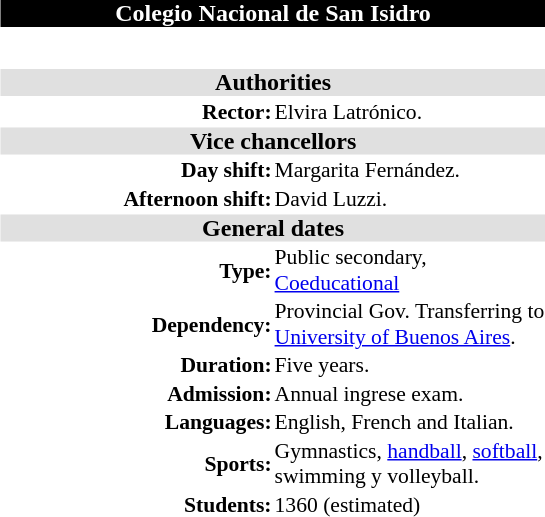<table class="toc" cellpadding=0 cellspacing=2 width=29% style="float:right; text-align:center;clear:all; margin-left:3px;">
<tr>
<th bgcolor=#000000 colspan=2 style="color:white;">Colegio Nacional de San Isidro</th>
</tr>
<tr>
<td align="center" colspan="2" cellspacing="0" style="background: white;"><br><table style="width:100%; text-align:center;">
<tr>
<td></td>
<td></td>
</tr>
</table>
</td>
</tr>
<tr>
<th bgcolor=#e0e0e0 colspan=2>Authorities</th>
</tr>
<tr style="font-size:90%;">
<td width=50% align=right><strong>Rector:</strong></td>
<td width=50% align=left>Elvira Latrónico.</td>
</tr>
<tr>
<th bgcolor=#e0e0e0 colspan=2>Vice chancellors</th>
</tr>
<tr style="font-size:90%;">
<td width=50% align=right><strong>Day shift:</strong></td>
<td width=50% align=left>Margarita Fernández.</td>
</tr>
<tr style="font-size:90%;">
<td width=50% align=right><strong>Afternoon shift:</strong></td>
<td width=50% align=left>David Luzzi.</td>
</tr>
<tr>
<th bgcolor=#e0e0e0 colspan=2>General dates</th>
</tr>
<tr style="font-size:90%;">
<td width=50% align=right><strong>Type:</strong></td>
<td width=50% align=left>Public secondary, <a href='#'>Coeducational</a></td>
</tr>
<tr style="font-size:90%;">
<td width=50% align=right><strong>Dependency:</strong></td>
<td width=50% align=left>Provincial Gov. Transferring to <a href='#'>University of Buenos Aires</a>.</td>
</tr>
<tr style="font-size:90%;">
<td width=50% align=right><strong>Duration:</strong></td>
<td width=50% align=left>Five years.</td>
</tr>
<tr style="font-size:90%;">
<td width=50% align=right><strong>Admission:</strong></td>
<td width=50% align=left>Annual ingrese exam.</td>
</tr>
<tr style="font-size:90%;">
<td width=50% align=right><strong>Languages:</strong></td>
<td width=50% align=left>English, French and Italian.</td>
</tr>
<tr style="font-size:90%;">
<td width=50% align=right><strong>Sports:</strong></td>
<td width=50% align=left>Gymnastics, <a href='#'>handball</a>, <a href='#'>softball</a>, swimming y volleyball.</td>
</tr>
<tr style="font-size:90%;">
<td width=50% align=right><strong>Students:</strong></td>
<td width=50% align=left>1360 (estimated)</td>
</tr>
<tr>
<td colspan="2"></td>
</tr>
</table>
